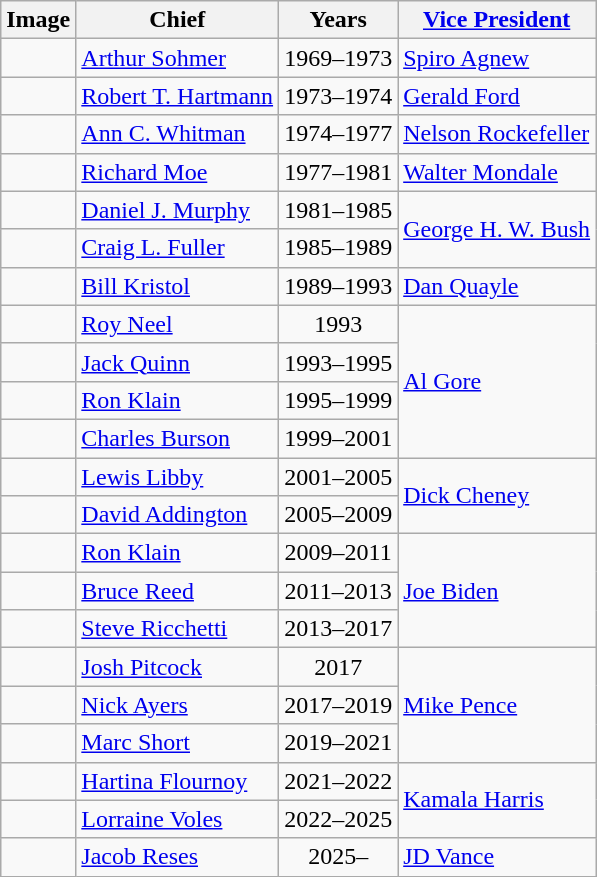<table class="wikitable">
<tr>
<th>Image</th>
<th>Chief</th>
<th>Years</th>
<th><a href='#'>Vice President</a></th>
</tr>
<tr>
<td></td>
<td><a href='#'>Arthur Sohmer</a></td>
<td style="text-align:center;">1969–1973</td>
<td><a href='#'>Spiro Agnew</a></td>
</tr>
<tr>
<td></td>
<td><a href='#'>Robert T. Hartmann</a></td>
<td style="text-align:center;">1973–1974</td>
<td><a href='#'>Gerald Ford</a></td>
</tr>
<tr>
<td></td>
<td><a href='#'>Ann C. Whitman</a></td>
<td style="text-align:center;">1974–1977</td>
<td><a href='#'>Nelson Rockefeller</a></td>
</tr>
<tr>
<td></td>
<td><a href='#'>Richard Moe</a></td>
<td style="text-align:center;">1977–1981</td>
<td><a href='#'>Walter Mondale</a></td>
</tr>
<tr>
<td></td>
<td><a href='#'>Daniel J. Murphy</a></td>
<td style="text-align:center;">1981–1985</td>
<td rowspan="2"><a href='#'>George H. W. Bush</a></td>
</tr>
<tr>
<td></td>
<td><a href='#'>Craig L. Fuller</a></td>
<td style="text-align:center;">1985–1989</td>
</tr>
<tr>
<td></td>
<td><a href='#'>Bill Kristol</a></td>
<td style="text-align:center;">1989–1993</td>
<td><a href='#'>Dan Quayle</a></td>
</tr>
<tr>
<td></td>
<td><a href='#'>Roy Neel</a></td>
<td style="text-align:center;">1993</td>
<td rowspan="4"><a href='#'>Al Gore</a></td>
</tr>
<tr>
<td></td>
<td><a href='#'>Jack Quinn</a></td>
<td style="text-align:center;">1993–1995</td>
</tr>
<tr>
<td></td>
<td><a href='#'>Ron Klain</a></td>
<td style="text-align:center;">1995–1999</td>
</tr>
<tr>
<td></td>
<td><a href='#'>Charles Burson</a></td>
<td style="text-align:center;">1999–2001</td>
</tr>
<tr>
<td></td>
<td><a href='#'>Lewis Libby</a></td>
<td style="text-align:center;">2001–2005</td>
<td rowspan="2"><a href='#'>Dick Cheney</a></td>
</tr>
<tr>
<td></td>
<td><a href='#'>David Addington</a></td>
<td style="text-align:center;">2005–2009</td>
</tr>
<tr>
<td></td>
<td><a href='#'>Ron Klain</a></td>
<td style="text-align:center;">2009–2011</td>
<td rowspan="3"><a href='#'>Joe Biden</a></td>
</tr>
<tr>
<td></td>
<td><a href='#'>Bruce Reed</a></td>
<td style="text-align:center;">2011–2013</td>
</tr>
<tr>
<td></td>
<td><a href='#'>Steve Ricchetti</a></td>
<td style="text-align:center;">2013–2017</td>
</tr>
<tr>
<td></td>
<td><a href='#'>Josh Pitcock</a></td>
<td style="text-align:center;">2017</td>
<td rowspan="3"><a href='#'>Mike Pence</a></td>
</tr>
<tr>
<td></td>
<td><a href='#'>Nick Ayers</a></td>
<td style="text-align:center;">2017–2019</td>
</tr>
<tr>
<td></td>
<td><a href='#'>Marc Short</a></td>
<td style="text-align:center;">2019–2021</td>
</tr>
<tr>
<td></td>
<td><a href='#'>Hartina Flournoy</a></td>
<td style="text-align:center;">2021–2022</td>
<td rowspan="2"><a href='#'>Kamala Harris</a></td>
</tr>
<tr>
<td></td>
<td><a href='#'>Lorraine Voles</a></td>
<td style="text-align:center;">2022–2025</td>
</tr>
<tr>
<td></td>
<td><a href='#'>Jacob Reses</a></td>
<td style="text-align:center;">2025–</td>
<td rowspan="2"><a href='#'>JD Vance</a></td>
</tr>
</table>
